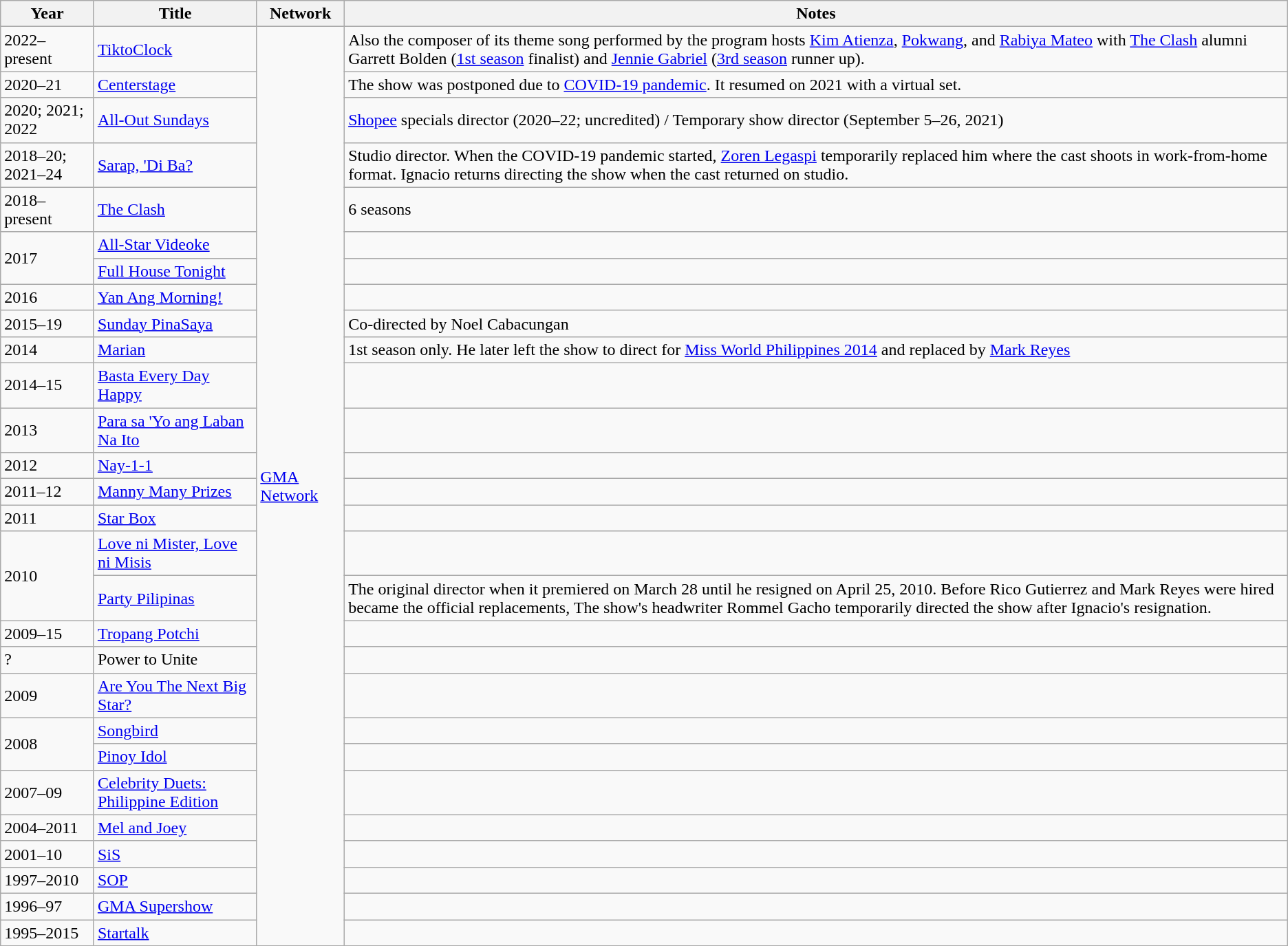<table class="wikitable">
<tr>
<th>Year</th>
<th>Title</th>
<th>Network</th>
<th>Notes</th>
</tr>
<tr>
<td>2022–present</td>
<td><a href='#'>TiktoClock</a></td>
<td rowspan="28"><a href='#'>GMA Network</a></td>
<td>Also the composer of its theme song performed by the program hosts <a href='#'>Kim Atienza</a>, <a href='#'>Pokwang</a>, and <a href='#'>Rabiya Mateo</a> with <a href='#'>The Clash</a> alumni Garrett Bolden (<a href='#'>1st season</a> finalist) and <a href='#'>Jennie Gabriel</a> (<a href='#'>3rd season</a> runner up).</td>
</tr>
<tr>
<td>2020–21</td>
<td><a href='#'>Centerstage</a></td>
<td>The show was postponed due to <a href='#'>COVID-19 pandemic</a>. It resumed on 2021 with a virtual set.</td>
</tr>
<tr>
<td>2020; 2021; 2022</td>
<td><a href='#'>All-Out Sundays</a></td>
<td><a href='#'>Shopee</a> specials director (2020–22; uncredited) / Temporary show director (September 5–26, 2021)</td>
</tr>
<tr>
<td>2018–20; 2021–24</td>
<td><a href='#'>Sarap, 'Di Ba?</a></td>
<td>Studio director. When the COVID-19 pandemic started, <a href='#'>Zoren Legaspi</a> temporarily replaced him where the cast shoots in work-from-home format. Ignacio returns directing the show when the cast returned on studio.</td>
</tr>
<tr>
<td>2018–present</td>
<td><a href='#'>The Clash</a></td>
<td>6 seasons</td>
</tr>
<tr>
<td rowspan="2">2017</td>
<td><a href='#'>All-Star Videoke</a></td>
<td></td>
</tr>
<tr>
<td><a href='#'>Full House Tonight</a></td>
<td></td>
</tr>
<tr>
<td>2016</td>
<td><a href='#'>Yan Ang Morning!</a></td>
<td></td>
</tr>
<tr>
<td>2015–19</td>
<td><a href='#'>Sunday PinaSaya</a></td>
<td>Co-directed by Noel Cabacungan</td>
</tr>
<tr>
<td>2014</td>
<td><a href='#'>Marian</a></td>
<td>1st season only. He later left the show to direct for <a href='#'>Miss World Philippines 2014</a> and replaced by <a href='#'>Mark Reyes</a></td>
</tr>
<tr>
<td>2014–15</td>
<td><a href='#'>Basta Every Day Happy</a></td>
<td></td>
</tr>
<tr>
<td>2013</td>
<td><a href='#'>Para sa 'Yo ang Laban Na Ito</a></td>
<td></td>
</tr>
<tr>
<td>2012</td>
<td><a href='#'>Nay-1-1</a></td>
<td></td>
</tr>
<tr>
<td>2011–12</td>
<td><a href='#'>Manny Many Prizes</a></td>
<td></td>
</tr>
<tr>
<td>2011</td>
<td><a href='#'>Star Box</a></td>
<td></td>
</tr>
<tr>
<td rowspan="2">2010</td>
<td><a href='#'>Love ni Mister, Love ni Misis</a></td>
<td></td>
</tr>
<tr>
<td><a href='#'>Party Pilipinas</a></td>
<td>The original director when it premiered on March 28 until he resigned on April 25, 2010. Before Rico Gutierrez and Mark Reyes were hired became the official replacements, The show's headwriter Rommel Gacho temporarily directed the show after Ignacio's resignation.</td>
</tr>
<tr>
<td>2009–15</td>
<td><a href='#'>Tropang Potchi</a></td>
<td></td>
</tr>
<tr>
<td>?</td>
<td>Power to Unite</td>
<td></td>
</tr>
<tr>
<td>2009</td>
<td><a href='#'>Are You The Next Big Star?</a></td>
<td></td>
</tr>
<tr>
<td rowspan="2">2008</td>
<td><a href='#'>Songbird</a></td>
<td></td>
</tr>
<tr>
<td><a href='#'>Pinoy Idol</a></td>
<td></td>
</tr>
<tr>
<td>2007–09</td>
<td><a href='#'>Celebrity Duets: Philippine Edition</a></td>
<td></td>
</tr>
<tr>
<td>2004–2011</td>
<td><a href='#'>Mel and Joey</a></td>
<td></td>
</tr>
<tr>
<td>2001–10</td>
<td><a href='#'>SiS</a></td>
<td></td>
</tr>
<tr>
<td>1997–2010</td>
<td><a href='#'>SOP</a></td>
<td></td>
</tr>
<tr>
<td>1996–97</td>
<td><a href='#'>GMA Supershow</a></td>
<td></td>
</tr>
<tr>
<td>1995–2015</td>
<td><a href='#'>Startalk</a></td>
<td></td>
</tr>
</table>
